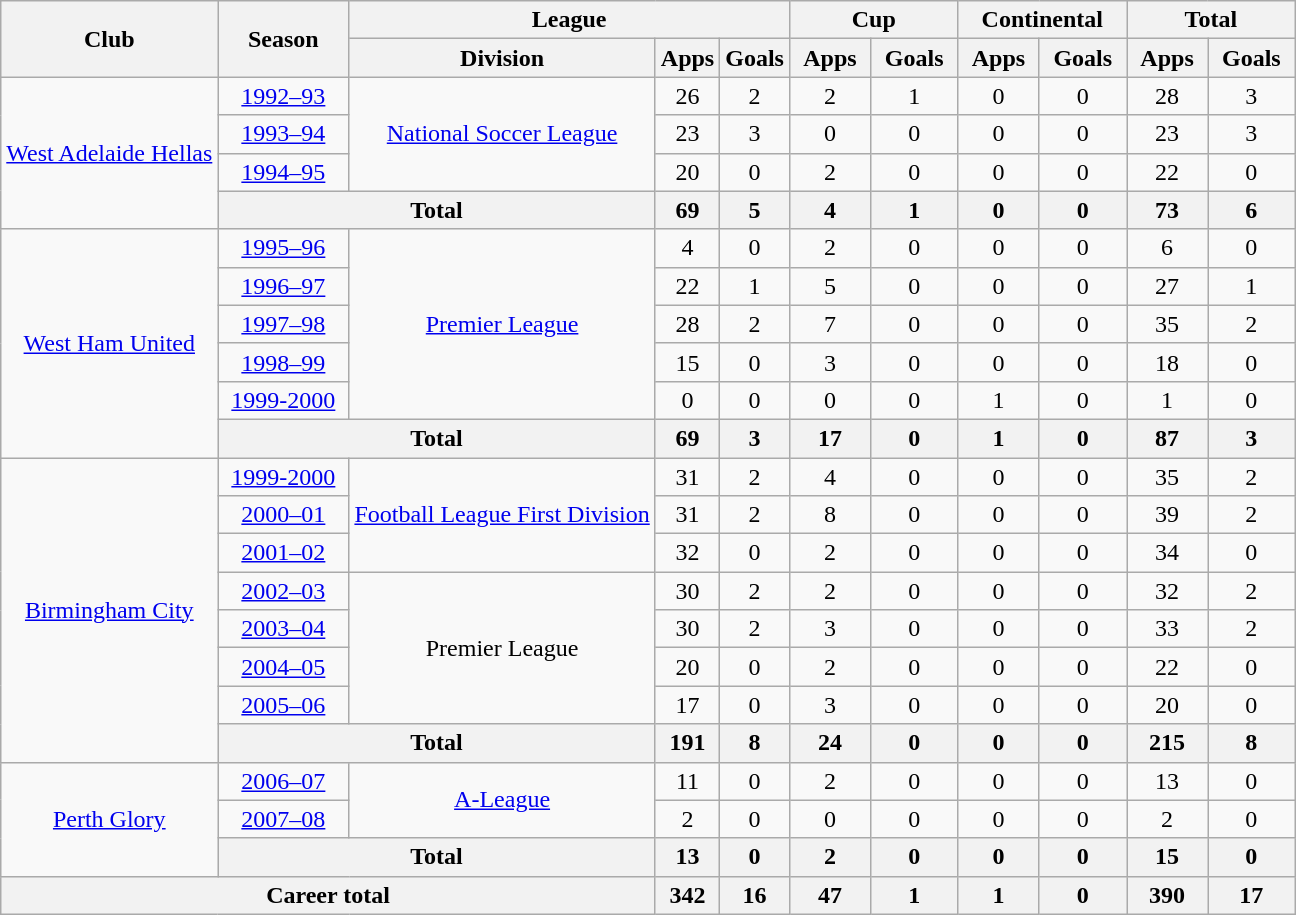<table class="wikitable" style="text-align:center">
<tr>
<th rowspan="2">Club</th>
<th rowspan="2" width="80">Season</th>
<th colspan="3" width="105">League</th>
<th colspan="2" width="105">Cup</th>
<th colspan="2" width="105">Continental</th>
<th colspan="2" width="105">Total</th>
</tr>
<tr>
<th>Division</th>
<th>Apps</th>
<th>Goals</th>
<th>Apps</th>
<th>Goals</th>
<th>Apps</th>
<th>Goals</th>
<th>Apps</th>
<th>Goals</th>
</tr>
<tr>
<td rowspan="4"><a href='#'>West Adelaide Hellas</a></td>
<td><a href='#'>1992–93</a></td>
<td rowspan="3"><a href='#'>National Soccer League</a></td>
<td>26</td>
<td>2</td>
<td>2</td>
<td>1</td>
<td>0</td>
<td>0</td>
<td>28</td>
<td>3</td>
</tr>
<tr>
<td><a href='#'>1993–94</a></td>
<td>23</td>
<td>3</td>
<td>0</td>
<td>0</td>
<td>0</td>
<td>0</td>
<td>23</td>
<td>3</td>
</tr>
<tr>
<td><a href='#'>1994–95</a></td>
<td>20</td>
<td>0</td>
<td>2</td>
<td>0</td>
<td>0</td>
<td>0</td>
<td>22</td>
<td>0</td>
</tr>
<tr>
<th colspan="2">Total</th>
<th>69</th>
<th>5</th>
<th>4</th>
<th>1</th>
<th>0</th>
<th>0</th>
<th>73</th>
<th>6</th>
</tr>
<tr>
<td rowspan="6"><a href='#'>West Ham United</a></td>
<td><a href='#'>1995–96</a></td>
<td rowspan="5"><a href='#'>Premier League</a></td>
<td>4</td>
<td>0</td>
<td>2</td>
<td>0</td>
<td>0</td>
<td>0</td>
<td>6</td>
<td>0</td>
</tr>
<tr>
<td><a href='#'>1996–97</a></td>
<td>22</td>
<td>1</td>
<td>5</td>
<td>0</td>
<td>0</td>
<td>0</td>
<td>27</td>
<td>1</td>
</tr>
<tr>
<td><a href='#'>1997–98</a></td>
<td>28</td>
<td>2</td>
<td>7</td>
<td>0</td>
<td>0</td>
<td>0</td>
<td>35</td>
<td>2</td>
</tr>
<tr>
<td><a href='#'>1998–99</a></td>
<td>15</td>
<td>0</td>
<td>3</td>
<td>0</td>
<td>0</td>
<td>0</td>
<td>18</td>
<td>0</td>
</tr>
<tr>
<td><a href='#'>1999-2000</a></td>
<td>0</td>
<td>0</td>
<td>0</td>
<td>0</td>
<td>1</td>
<td>0</td>
<td>1</td>
<td>0</td>
</tr>
<tr>
<th colspan="2">Total</th>
<th>69</th>
<th>3</th>
<th>17</th>
<th>0</th>
<th>1</th>
<th>0</th>
<th>87</th>
<th>3</th>
</tr>
<tr>
<td rowspan="8"><a href='#'>Birmingham City</a></td>
<td><a href='#'>1999-2000</a></td>
<td rowspan="3"><a href='#'>Football League First Division</a></td>
<td>31</td>
<td>2</td>
<td>4</td>
<td>0</td>
<td>0</td>
<td>0</td>
<td>35</td>
<td>2</td>
</tr>
<tr>
<td><a href='#'>2000–01</a></td>
<td>31</td>
<td>2</td>
<td>8</td>
<td>0</td>
<td>0</td>
<td>0</td>
<td>39</td>
<td>2</td>
</tr>
<tr>
<td><a href='#'>2001–02</a></td>
<td>32</td>
<td>0</td>
<td>2</td>
<td>0</td>
<td>0</td>
<td>0</td>
<td>34</td>
<td>0</td>
</tr>
<tr>
<td><a href='#'>2002–03</a></td>
<td rowspan="4">Premier League</td>
<td>30</td>
<td>2</td>
<td>2</td>
<td>0</td>
<td>0</td>
<td>0</td>
<td>32</td>
<td>2</td>
</tr>
<tr>
<td><a href='#'>2003–04</a></td>
<td>30</td>
<td>2</td>
<td>3</td>
<td>0</td>
<td>0</td>
<td>0</td>
<td>33</td>
<td>2</td>
</tr>
<tr>
<td><a href='#'>2004–05</a></td>
<td>20</td>
<td>0</td>
<td>2</td>
<td>0</td>
<td>0</td>
<td>0</td>
<td>22</td>
<td>0</td>
</tr>
<tr>
<td><a href='#'>2005–06</a></td>
<td>17</td>
<td>0</td>
<td>3</td>
<td>0</td>
<td>0</td>
<td>0</td>
<td>20</td>
<td>0</td>
</tr>
<tr>
<th colspan="2">Total</th>
<th>191</th>
<th>8</th>
<th>24</th>
<th>0</th>
<th>0</th>
<th>0</th>
<th>215</th>
<th>8</th>
</tr>
<tr>
<td rowspan="3"><a href='#'>Perth Glory</a></td>
<td><a href='#'>2006–07</a></td>
<td rowspan="2"><a href='#'>A-League</a></td>
<td>11</td>
<td>0</td>
<td>2</td>
<td>0</td>
<td>0</td>
<td>0</td>
<td>13</td>
<td>0</td>
</tr>
<tr>
<td><a href='#'>2007–08</a></td>
<td>2</td>
<td>0</td>
<td>0</td>
<td>0</td>
<td>0</td>
<td>0</td>
<td>2</td>
<td>0</td>
</tr>
<tr>
<th colspan="2">Total</th>
<th>13</th>
<th>0</th>
<th>2</th>
<th>0</th>
<th>0</th>
<th>0</th>
<th>15</th>
<th>0</th>
</tr>
<tr>
<th colspan="3">Career total</th>
<th>342</th>
<th>16</th>
<th>47</th>
<th>1</th>
<th>1</th>
<th>0</th>
<th>390</th>
<th>17</th>
</tr>
</table>
